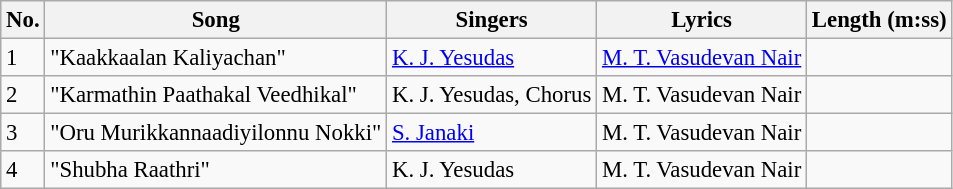<table class="wikitable" style="font-size:95%;">
<tr>
<th>No.</th>
<th>Song</th>
<th>Singers</th>
<th>Lyrics</th>
<th>Length (m:ss)</th>
</tr>
<tr>
<td>1</td>
<td>"Kaakkaalan Kaliyachan"</td>
<td><a href='#'>K. J. Yesudas</a></td>
<td><a href='#'>M. T. Vasudevan Nair</a></td>
<td></td>
</tr>
<tr>
<td>2</td>
<td>"Karmathin Paathakal Veedhikal"</td>
<td>K. J. Yesudas, Chorus</td>
<td>M. T. Vasudevan Nair</td>
<td></td>
</tr>
<tr>
<td>3</td>
<td>"Oru Murikkannaadiyilonnu Nokki"</td>
<td><a href='#'>S. Janaki</a></td>
<td>M. T. Vasudevan Nair</td>
<td></td>
</tr>
<tr>
<td>4</td>
<td>"Shubha Raathri"</td>
<td>K. J. Yesudas</td>
<td>M. T. Vasudevan Nair</td>
<td></td>
</tr>
</table>
